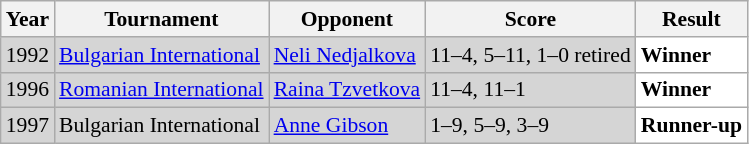<table class="sortable wikitable" style="font-size: 90%;">
<tr>
<th>Year</th>
<th>Tournament</th>
<th>Opponent</th>
<th>Score</th>
<th>Result</th>
</tr>
<tr style="background:#D5D5D5">
<td align="center">1992</td>
<td align="left"><a href='#'>Bulgarian International</a></td>
<td align="left"> <a href='#'>Neli Nedjalkova</a></td>
<td align="left">11–4, 5–11, 1–0 retired</td>
<td style="text-align:left; background:white"> <strong>Winner</strong></td>
</tr>
<tr style="background:#D5D5D5">
<td align="center">1996</td>
<td align="left"><a href='#'>Romanian International</a></td>
<td align="left"> <a href='#'>Raina Tzvetkova</a></td>
<td align="left">11–4, 11–1</td>
<td style="text-align:left; background:white"> <strong>Winner</strong></td>
</tr>
<tr style="background:#D5D5D5">
<td align="center">1997</td>
<td align="left">Bulgarian International</td>
<td align="left"> <a href='#'>Anne Gibson</a></td>
<td align="left">1–9, 5–9, 3–9</td>
<td style="text-align:left; background:white"> <strong>Runner-up</strong></td>
</tr>
</table>
